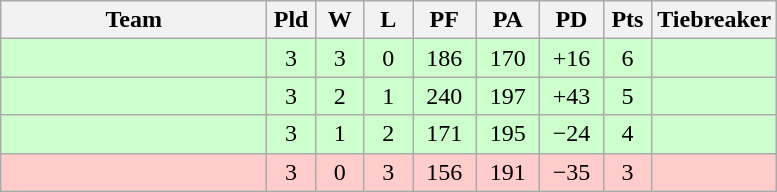<table class="wikitable" style="text-align:center;">
<tr>
<th width=170>Team</th>
<th width=25>Pld</th>
<th width=25>W</th>
<th width=25>L</th>
<th width=35>PF</th>
<th width=35>PA</th>
<th width=35>PD</th>
<th width=25>Pts</th>
<th width=50>Tiebreaker</th>
</tr>
<tr bgcolor=ccffcc>
<td align="left"></td>
<td>3</td>
<td>3</td>
<td>0</td>
<td>186</td>
<td>170</td>
<td>+16</td>
<td>6</td>
<td></td>
</tr>
<tr bgcolor=ccffcc>
<td align="left"></td>
<td>3</td>
<td>2</td>
<td>1</td>
<td>240</td>
<td>197</td>
<td>+43</td>
<td>5</td>
<td></td>
</tr>
<tr bgcolor=ccffcc>
<td align="left"></td>
<td>3</td>
<td>1</td>
<td>2</td>
<td>171</td>
<td>195</td>
<td>−24</td>
<td>4</td>
<td></td>
</tr>
<tr bgcolor=ffcccc>
<td align="left"></td>
<td>3</td>
<td>0</td>
<td>3</td>
<td>156</td>
<td>191</td>
<td>−35</td>
<td>3</td>
<td></td>
</tr>
</table>
